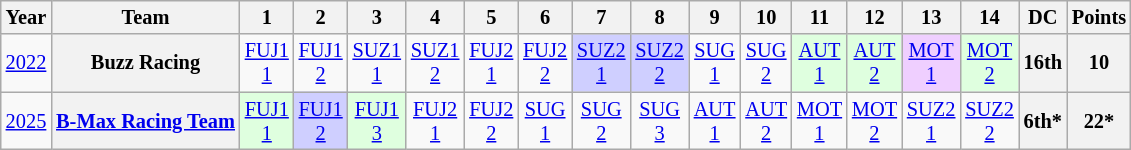<table class="wikitable" style="text-align:center; font-size:85%">
<tr>
<th>Year</th>
<th>Team</th>
<th>1</th>
<th>2</th>
<th>3</th>
<th>4</th>
<th>5</th>
<th>6</th>
<th>7</th>
<th>8</th>
<th>9</th>
<th>10</th>
<th>11</th>
<th>12</th>
<th>13</th>
<th>14</th>
<th>DC</th>
<th>Points</th>
</tr>
<tr>
<td><a href='#'>2022</a></td>
<th>Buzz Racing</th>
<td style="background:#;"><a href='#'>FUJ1<br>1</a></td>
<td style="background:#;"><a href='#'>FUJ1<br>2</a></td>
<td style="background:#;"><a href='#'>SUZ1<br>1</a></td>
<td style="background:#;"><a href='#'>SUZ1<br>2</a></td>
<td style="background:#;"><a href='#'>FUJ2<br>1</a></td>
<td style="background:#;"><a href='#'>FUJ2<br>2</a></td>
<td style="background:#CFCFFF;"><a href='#'>SUZ2<br>1</a><br></td>
<td style="background:#CFCFFF;"><a href='#'>SUZ2<br>2</a><br></td>
<td style="background:#;"><a href='#'>SUG<br>1</a></td>
<td style="background:#;"><a href='#'>SUG<br>2</a></td>
<td style="background:#DFFFDF;"><a href='#'>AUT<br>1</a><br></td>
<td style="background:#DFFFDF;"><a href='#'>AUT<br>2</a><br></td>
<td style="background:#EFCFFF;"><a href='#'>MOT<br>1</a><br></td>
<td style="background:#DFFFDF;"><a href='#'>MOT<br>2</a><br></td>
<th>16th</th>
<th>10</th>
</tr>
<tr>
<td><a href='#'>2025</a></td>
<th nowrap><a href='#'>B-Max Racing Team</a></th>
<td style="background:#DFFFDF;"><a href='#'>FUJ1<br>1</a><br></td>
<td style="background:#CFCFFF;"><a href='#'>FUJ1<br>2</a><br></td>
<td style="background:#DFFFDF;"><a href='#'>FUJ1<br>3</a><br></td>
<td style="background:#;"><a href='#'>FUJ2<br>1</a><br></td>
<td style="background:#;"><a href='#'>FUJ2<br>2</a><br></td>
<td style="background:#;"><a href='#'>SUG<br>1</a><br></td>
<td style="background:#;"><a href='#'>SUG<br>2</a><br></td>
<td style="background:#;"><a href='#'>SUG<br>3</a><br></td>
<td style="background:#;"><a href='#'>AUT<br>1</a><br></td>
<td style="background:#;"><a href='#'>AUT<br>2</a><br></td>
<td style="background:#;"><a href='#'>MOT<br>1</a><br></td>
<td style="background:#;"><a href='#'>MOT<br>2</a><br></td>
<td style="background:#;"><a href='#'>SUZ2<br>1</a><br></td>
<td style="background:#;"><a href='#'>SUZ2<br>2</a><br></td>
<th>6th*</th>
<th>22*</th>
</tr>
</table>
